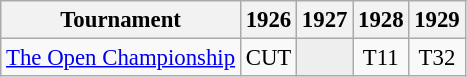<table class="wikitable" style="font-size:95%;text-align:center;">
<tr>
<th>Tournament</th>
<th>1926</th>
<th>1927</th>
<th>1928</th>
<th>1929</th>
</tr>
<tr>
<td align=left><a href='#'>The Open Championship</a></td>
<td>CUT</td>
<td style="background:#eeeeee;"></td>
<td>T11</td>
<td>T32</td>
</tr>
</table>
